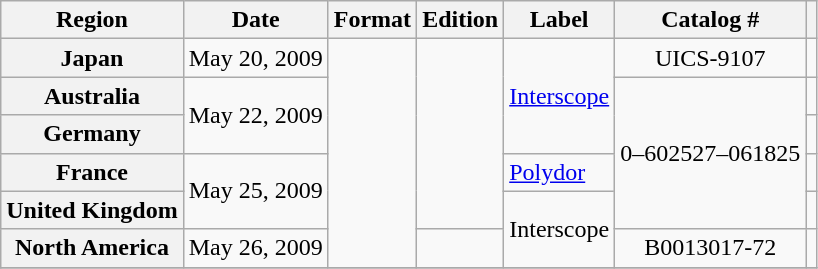<table class="wikitable plainrowheaders">
<tr>
<th scope="col">Region</th>
<th scope="col">Date</th>
<th scope="col">Format</th>
<th scope="col">Edition</th>
<th scope="col">Label</th>
<th scope="col">Catalog #</th>
<th scope="col"></th>
</tr>
<tr>
<th scope="row">Japan</th>
<td>May 20, 2009</td>
<td rowspan="6"></td>
<td rowspan="5"></td>
<td rowspan="3"><a href='#'>Interscope</a></td>
<td style="text-align:center;">UICS-9107</td>
<td></td>
</tr>
<tr>
<th scope="row">Australia</th>
<td rowspan="2">May 22, 2009</td>
<td rowspan="4" style="text-align:center;">0–602527–061825</td>
<td></td>
</tr>
<tr>
<th scope="row">Germany</th>
<td></td>
</tr>
<tr>
<th scope="row">France</th>
<td rowspan="2">May 25, 2009</td>
<td><a href='#'>Polydor</a></td>
<td></td>
</tr>
<tr>
<th scope="row">United Kingdom</th>
<td rowspan="2">Interscope</td>
<td></td>
</tr>
<tr>
<th scope="row">North America</th>
<td>May 26, 2009</td>
<td></td>
<td style="text-align:center;">B0013017-72</td>
<td></td>
</tr>
<tr>
</tr>
</table>
